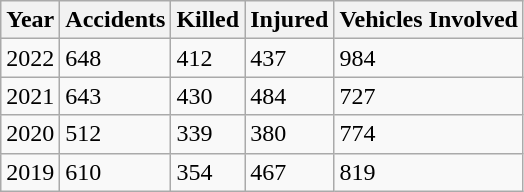<table class = "wikitable sortable">
<tr>
<th>Year</th>
<th>Accidents</th>
<th>Killed</th>
<th>Injured</th>
<th>Vehicles Involved</th>
</tr>
<tr>
<td>2022</td>
<td>648</td>
<td>412</td>
<td>437</td>
<td>984</td>
</tr>
<tr>
<td>2021</td>
<td>643</td>
<td>430</td>
<td>484</td>
<td>727</td>
</tr>
<tr>
<td>2020</td>
<td>512</td>
<td>339</td>
<td>380</td>
<td>774</td>
</tr>
<tr>
<td>2019</td>
<td>610</td>
<td>354</td>
<td>467</td>
<td>819</td>
</tr>
</table>
